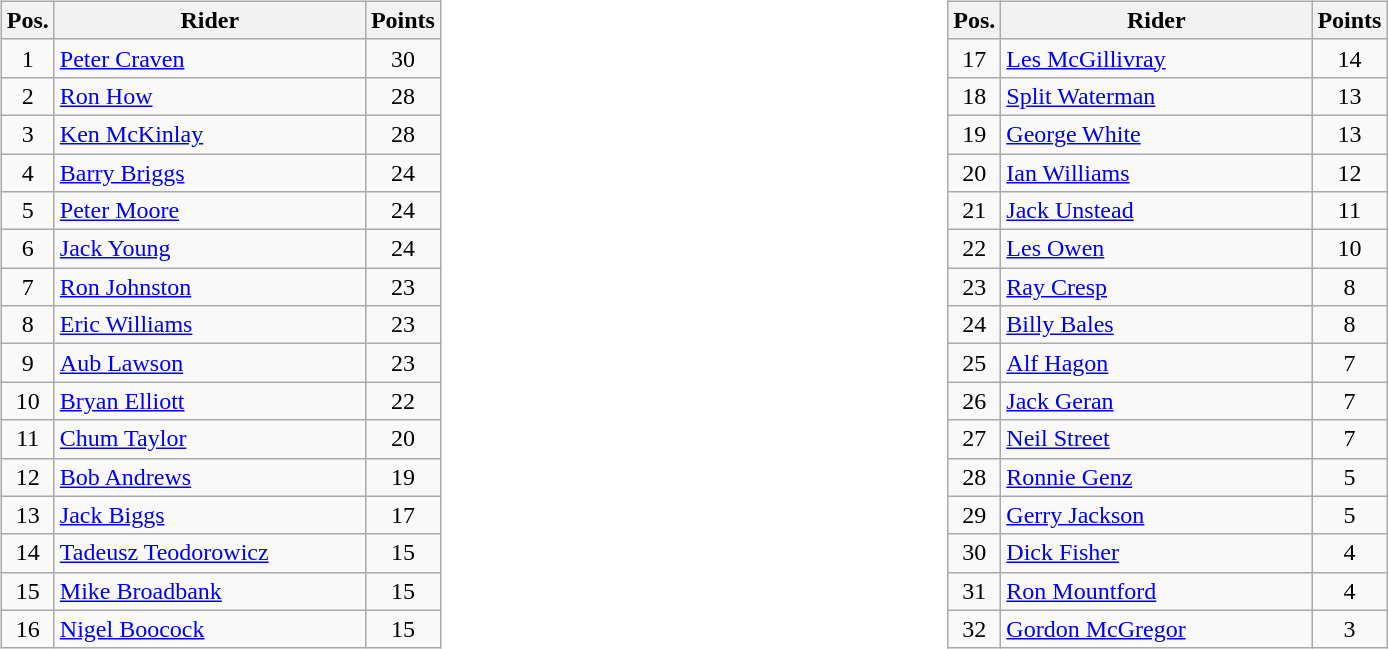<table width=100%>
<tr>
<td width=50% valign=top><br><table class="wikitable" style="text-align:center;">
<tr>
<th width=25px>Pos.</th>
<th width=200px>Rider</th>
<th width=40px>Points</th>
</tr>
<tr>
<td>1</td>
<td align=left> <a href='#'>Peter Craven</a></td>
<td>30</td>
</tr>
<tr>
<td>2</td>
<td align=left> <a href='#'>Ron How</a></td>
<td>28</td>
</tr>
<tr>
<td>3</td>
<td align=left> <a href='#'>Ken McKinlay</a></td>
<td>28</td>
</tr>
<tr>
<td>4</td>
<td align=left> <a href='#'>Barry Briggs</a></td>
<td>24</td>
</tr>
<tr>
<td>5</td>
<td align=left> <a href='#'>Peter Moore</a></td>
<td>24</td>
</tr>
<tr>
<td>6</td>
<td align=left> <a href='#'>Jack Young</a></td>
<td>24</td>
</tr>
<tr>
<td>7</td>
<td align=left> <a href='#'>Ron Johnston</a></td>
<td>23</td>
</tr>
<tr>
<td>8</td>
<td align=left> <a href='#'>Eric Williams</a></td>
<td>23</td>
</tr>
<tr>
<td>9</td>
<td align=left> <a href='#'>Aub Lawson</a></td>
<td>23</td>
</tr>
<tr>
<td>10</td>
<td align=left> <a href='#'>Bryan Elliott</a></td>
<td>22</td>
</tr>
<tr>
<td>11</td>
<td align=left> <a href='#'>Chum Taylor</a></td>
<td>20</td>
</tr>
<tr>
<td>12</td>
<td align=left> <a href='#'>Bob Andrews</a></td>
<td>19</td>
</tr>
<tr>
<td>13</td>
<td align=left> <a href='#'>Jack Biggs</a></td>
<td>17</td>
</tr>
<tr>
<td>14</td>
<td align=left> <a href='#'>Tadeusz Teodorowicz</a></td>
<td>15</td>
</tr>
<tr>
<td>15</td>
<td align=left> <a href='#'>Mike Broadbank</a></td>
<td>15</td>
</tr>
<tr>
<td>16</td>
<td align=left> <a href='#'>Nigel Boocock</a></td>
<td>15</td>
</tr>
</table>
</td>
<td width=50% valign=top><br><table class="wikitable" style="text-align:center;">
<tr>
<th width=25px>Pos.</th>
<th width=200px>Rider</th>
<th width=40px>Points</th>
</tr>
<tr>
<td>17</td>
<td align=left> <a href='#'>Les McGillivray</a></td>
<td>14</td>
</tr>
<tr>
<td>18</td>
<td align=left> <a href='#'>Split Waterman</a></td>
<td>13</td>
</tr>
<tr>
<td>19</td>
<td align=left> <a href='#'>George White</a></td>
<td>13</td>
</tr>
<tr>
<td>20</td>
<td align=left> <a href='#'>Ian Williams</a></td>
<td>12</td>
</tr>
<tr>
<td>21</td>
<td align=left> <a href='#'>Jack Unstead</a></td>
<td>11</td>
</tr>
<tr>
<td>22</td>
<td align=left> <a href='#'>Les Owen</a></td>
<td>10</td>
</tr>
<tr>
<td>23</td>
<td align=left> <a href='#'>Ray Cresp</a></td>
<td>8</td>
</tr>
<tr>
<td>24</td>
<td align=left> <a href='#'>Billy Bales</a></td>
<td>8</td>
</tr>
<tr>
<td>25</td>
<td align=left> <a href='#'>Alf Hagon</a></td>
<td>7</td>
</tr>
<tr>
<td>26</td>
<td align=left> <a href='#'>Jack Geran</a></td>
<td>7</td>
</tr>
<tr>
<td>27</td>
<td align=left> <a href='#'>Neil Street</a></td>
<td>7</td>
</tr>
<tr>
<td>28</td>
<td align=left> <a href='#'>Ronnie Genz</a></td>
<td>5</td>
</tr>
<tr>
<td>29</td>
<td align=left> <a href='#'>Gerry Jackson</a></td>
<td>5</td>
</tr>
<tr>
<td>30</td>
<td align=left> <a href='#'>Dick Fisher</a></td>
<td>4</td>
</tr>
<tr>
<td>31</td>
<td align=left> <a href='#'>Ron Mountford</a></td>
<td>4</td>
</tr>
<tr>
<td>32</td>
<td align=left> <a href='#'>Gordon McGregor</a></td>
<td>3</td>
</tr>
</table>
</td>
</tr>
</table>
